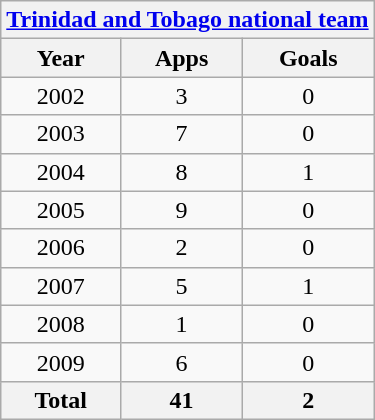<table class="wikitable" style="text-align:center">
<tr>
<th colspan=3><a href='#'>Trinidad and Tobago national team</a></th>
</tr>
<tr>
<th>Year</th>
<th>Apps</th>
<th>Goals</th>
</tr>
<tr>
<td>2002</td>
<td>3</td>
<td>0</td>
</tr>
<tr>
<td>2003</td>
<td>7</td>
<td>0</td>
</tr>
<tr>
<td>2004</td>
<td>8</td>
<td>1</td>
</tr>
<tr>
<td>2005</td>
<td>9</td>
<td>0</td>
</tr>
<tr>
<td>2006</td>
<td>2</td>
<td>0</td>
</tr>
<tr>
<td>2007</td>
<td>5</td>
<td>1</td>
</tr>
<tr>
<td>2008</td>
<td>1</td>
<td>0</td>
</tr>
<tr>
<td>2009</td>
<td>6</td>
<td>0</td>
</tr>
<tr>
<th>Total</th>
<th>41</th>
<th>2</th>
</tr>
</table>
